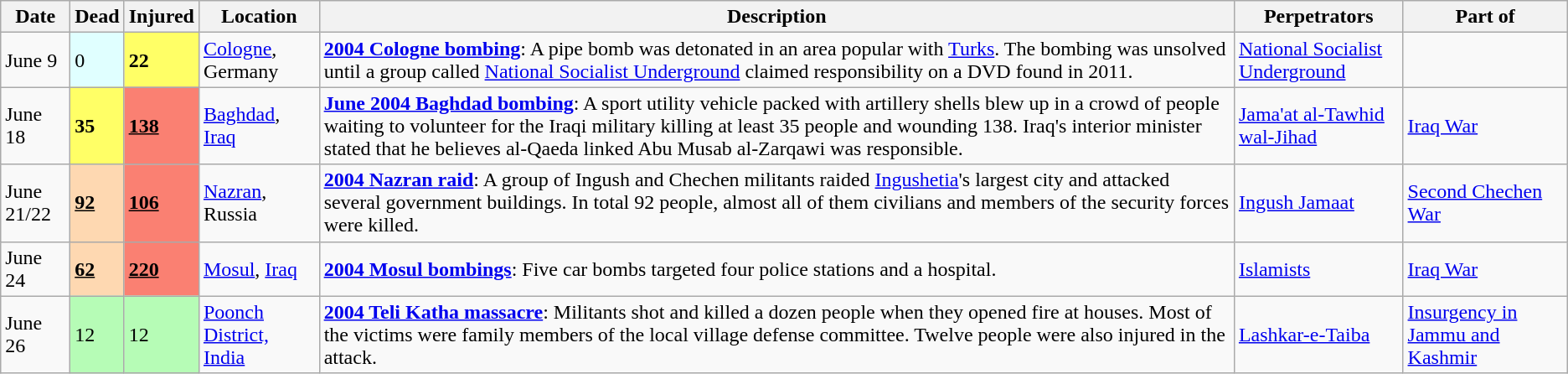<table class="wikitable" id="terrorIncidents2004Jun">
<tr>
<th>Date</th>
<th>Dead</th>
<th>Injured</th>
<th>Location</th>
<th>Description</th>
<th>Perpetrators</th>
<th>Part of</th>
</tr>
<tr>
<td>June 9</td>
<td style="background:#E0FFFF;align="right">0</td>
<td style="background:#FFFF66;align="right"><strong>22</strong></td>
<td><a href='#'>Cologne</a>, Germany</td>
<td><strong><a href='#'>2004 Cologne bombing</a></strong>: A pipe bomb was detonated in an area popular with <a href='#'>Turks</a>. The bombing was unsolved until a group called <a href='#'>National Socialist Underground</a> claimed responsibility on a DVD found in 2011.</td>
<td><a href='#'>National Socialist Underground</a></td>
<td></td>
</tr>
<tr>
<td>June 18</td>
<td style="background:#FFFF66;align="right"><strong>35</strong></td>
<td style="background:#FA8072;align="right"><u><strong>138</strong></u></td>
<td><a href='#'>Baghdad</a>, <a href='#'>Iraq</a></td>
<td><strong><a href='#'>June 2004 Baghdad bombing</a></strong>: A sport utility vehicle packed with artillery shells blew up in a crowd of people waiting to volunteer for the Iraqi military killing at least 35 people and wounding 138. Iraq's interior minister stated that he believes al-Qaeda linked Abu Musab al-Zarqawi was responsible.</td>
<td><a href='#'>Jama'at al-Tawhid wal-Jihad</a></td>
<td><a href='#'>Iraq War</a></td>
</tr>
<tr>
<td>June 21/22</td>
<td style="background:#FED8B1;align="right"><u><strong>92</strong></u></td>
<td style="background:#FA8072;align="right"><u><strong>106</strong></u></td>
<td><a href='#'>Nazran</a>, Russia</td>
<td><strong><a href='#'>2004 Nazran raid</a></strong>: A group of Ingush and Chechen militants raided <a href='#'>Ingushetia</a>'s largest city and attacked several government buildings. In total 92 people, almost all of them civilians and members of the security forces were killed.</td>
<td><a href='#'>Ingush Jamaat</a></td>
<td><a href='#'>Second Chechen War</a></td>
</tr>
<tr>
<td>June 24</td>
<td style="background:#FED8B1;align="right"><u><strong>62</strong></u></td>
<td style="background:#FA8072;align="right"><u><strong>220</strong></u></td>
<td><a href='#'>Mosul</a>, <a href='#'>Iraq</a></td>
<td><strong><a href='#'>2004 Mosul bombings</a></strong>: Five car bombs targeted four police stations and a hospital.</td>
<td><a href='#'>Islamists</a></td>
<td><a href='#'>Iraq War</a></td>
</tr>
<tr>
<td>June 26</td>
<td style="background:#B6FCB6;align="right">12</td>
<td style="background:#B6FCB6;align="right">12</td>
<td><a href='#'>Poonch District, India</a></td>
<td><strong><a href='#'>2004 Teli Katha massacre</a></strong>: Militants shot and killed a dozen people when they opened fire at houses. Most of the victims were family members of the local village defense committee. Twelve people were also injured in the attack.</td>
<td><a href='#'>Lashkar-e-Taiba</a></td>
<td><a href='#'>Insurgency in Jammu and Kashmir</a></td>
</tr>
</table>
